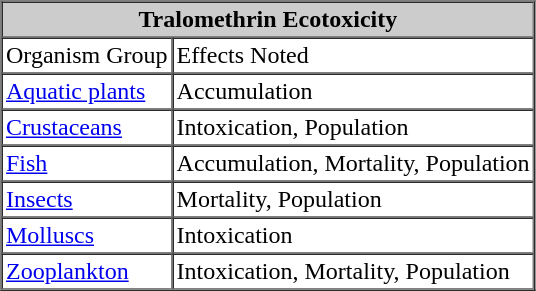<table border="1" cellpadding="2" cellspacing="0"  style="margin-left:1em; background: #ffffff;">
<tr>
<th colspan="2" align=center bgcolor="#cccccc"><strong>Tralomethrin Ecotoxicity</strong></th>
</tr>
<tr>
<td>Organism Group</td>
<td>Effects Noted</td>
</tr>
<tr>
<td><a href='#'>Aquatic plants</a></td>
<td>Accumulation</td>
</tr>
<tr>
<td><a href='#'>Crustaceans</a></td>
<td>Intoxication, Population</td>
</tr>
<tr>
<td><a href='#'>Fish</a></td>
<td>Accumulation, Mortality, Population</td>
</tr>
<tr>
<td><a href='#'>Insects</a></td>
<td>Mortality, Population</td>
</tr>
<tr>
<td><a href='#'>Molluscs</a></td>
<td>Intoxication</td>
</tr>
<tr>
<td><a href='#'>Zooplankton</a></td>
<td>Intoxication, Mortality, Population</td>
</tr>
<tr>
</tr>
</table>
